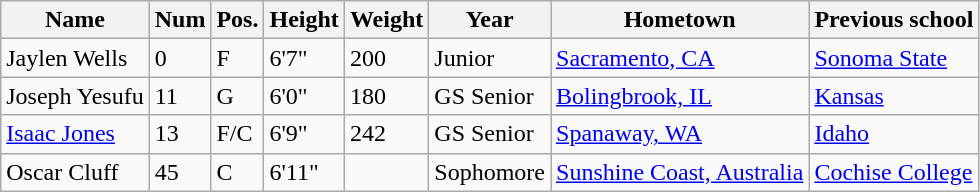<table class="wikitable sortable" border="1">
<tr>
<th>Name</th>
<th>Num</th>
<th>Pos.</th>
<th>Height</th>
<th>Weight</th>
<th>Year</th>
<th>Hometown</th>
<th class="unsortable">Previous school</th>
</tr>
<tr>
<td>Jaylen Wells</td>
<td>0</td>
<td>F</td>
<td>6'7"</td>
<td>200</td>
<td>Junior</td>
<td><a href='#'>Sacramento, CA</a></td>
<td><a href='#'>Sonoma State</a></td>
</tr>
<tr>
<td>Joseph Yesufu</td>
<td>11</td>
<td>G</td>
<td>6'0"</td>
<td>180</td>
<td>GS Senior</td>
<td><a href='#'>Bolingbrook, IL</a></td>
<td><a href='#'>Kansas</a></td>
</tr>
<tr>
<td><a href='#'>Isaac Jones</a></td>
<td>13</td>
<td>F/C</td>
<td>6'9"</td>
<td>242</td>
<td>GS Senior</td>
<td><a href='#'>Spanaway, WA</a></td>
<td><a href='#'>Idaho</a></td>
</tr>
<tr>
<td>Oscar Cluff</td>
<td>45</td>
<td>C</td>
<td>6'11"</td>
<td></td>
<td>Sophomore</td>
<td><a href='#'>Sunshine Coast, Australia</a></td>
<td><a href='#'>Cochise College</a></td>
</tr>
</table>
